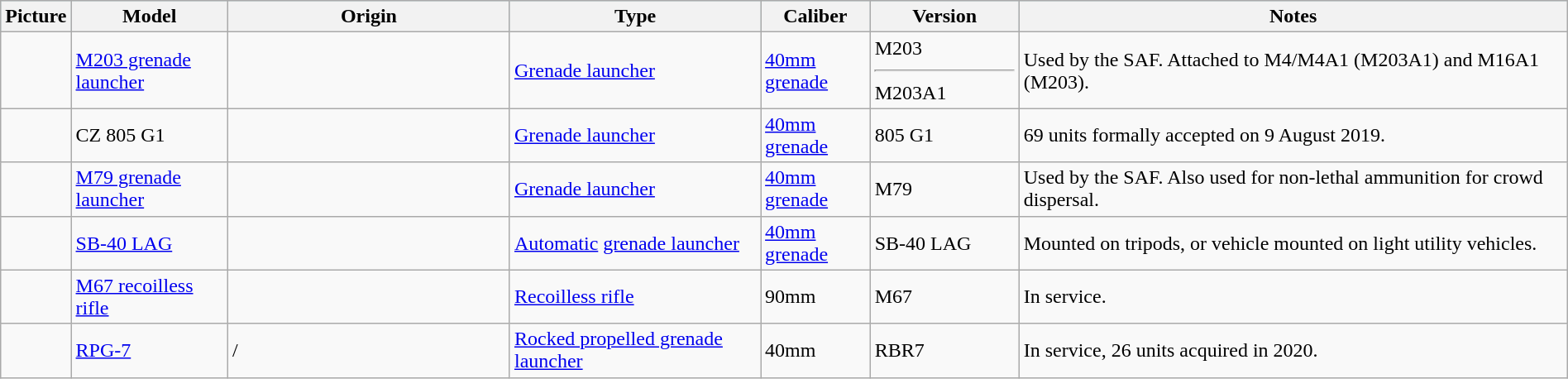<table class="wikitable" style="width:100%;">
<tr bgcolor=#B0E0E6>
<th style="width:3%;">Picture</th>
<th style="width:10%;">Model</th>
<th style="width:18%;">Origin</th>
<th style="width:16%;">Type</th>
<th style="width:7%;">Caliber</th>
<th style="width:%;">Version</th>
<th style="width:35%;">Notes</th>
</tr>
<tr>
<td></td>
<td><a href='#'>M203 grenade launcher</a></td>
<td></td>
<td><a href='#'>Grenade launcher</a></td>
<td><a href='#'>40mm grenade</a></td>
<td>M203<hr>M203A1</td>
<td>Used by the SAF. Attached to M4/M4A1 (M203A1) and M16A1 (M203).</td>
</tr>
<tr>
<td></td>
<td>CZ 805 G1</td>
<td></td>
<td><a href='#'>Grenade launcher</a></td>
<td><a href='#'>40mm grenade</a></td>
<td>805 G1</td>
<td>69 units formally accepted on 9 August 2019.</td>
</tr>
<tr>
<td></td>
<td><a href='#'>M79 grenade launcher</a></td>
<td></td>
<td><a href='#'>Grenade launcher</a></td>
<td><a href='#'>40mm grenade</a></td>
<td>M79</td>
<td>Used by the SAF. Also used for non-lethal ammunition for crowd dispersal.</td>
</tr>
<tr>
<td></td>
<td><a href='#'>SB-40 LAG</a></td>
<td></td>
<td><a href='#'>Automatic</a> <a href='#'>grenade launcher</a></td>
<td><a href='#'>40mm grenade</a></td>
<td>SB-40 LAG</td>
<td>Mounted on tripods, or vehicle mounted on light utility vehicles.</td>
</tr>
<tr>
<td></td>
<td><a href='#'>M67 recoilless rifle</a></td>
<td></td>
<td><a href='#'>Recoilless rifle</a></td>
<td>90mm</td>
<td>M67</td>
<td>In service.</td>
</tr>
<tr>
<td></td>
<td><a href='#'>RPG-7</a></td>
<td> / </td>
<td><a href='#'>Rocked propelled grenade launcher</a></td>
<td>40mm</td>
<td>RBR7</td>
<td>In service, 26 units acquired in 2020.</td>
</tr>
</table>
